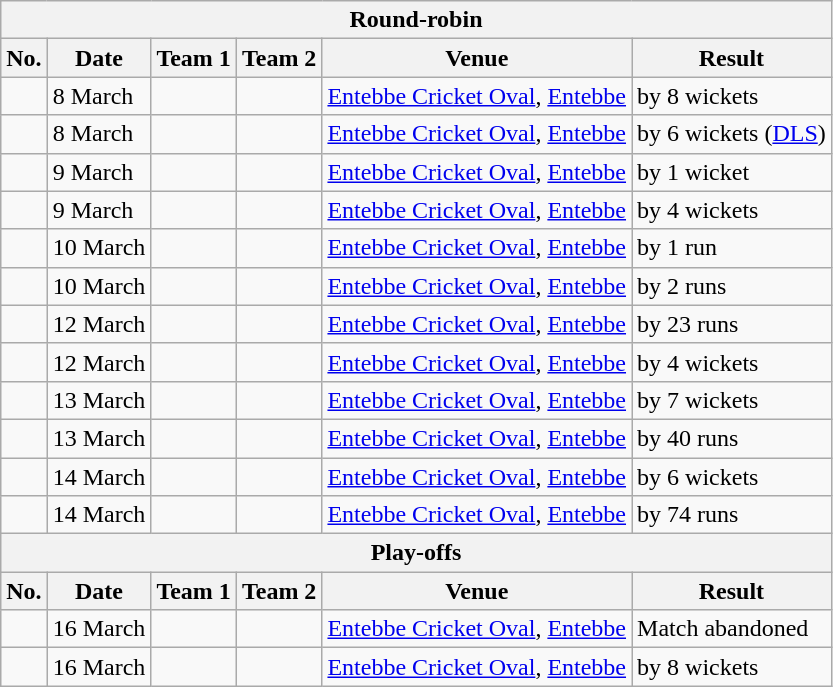<table class="wikitable">
<tr>
<th colspan="6">Round-robin</th>
</tr>
<tr>
<th>No.</th>
<th>Date</th>
<th>Team 1</th>
<th>Team 2</th>
<th>Venue</th>
<th>Result</th>
</tr>
<tr>
<td></td>
<td>8 March</td>
<td></td>
<td></td>
<td><a href='#'>Entebbe Cricket Oval</a>, <a href='#'>Entebbe</a></td>
<td> by 8 wickets</td>
</tr>
<tr>
<td></td>
<td>8 March</td>
<td></td>
<td></td>
<td><a href='#'>Entebbe Cricket Oval</a>, <a href='#'>Entebbe</a></td>
<td> by 6 wickets (<a href='#'>DLS</a>)</td>
</tr>
<tr>
<td></td>
<td>9 March</td>
<td></td>
<td></td>
<td><a href='#'>Entebbe Cricket Oval</a>, <a href='#'>Entebbe</a></td>
<td> by 1 wicket</td>
</tr>
<tr>
<td></td>
<td>9 March</td>
<td></td>
<td></td>
<td><a href='#'>Entebbe Cricket Oval</a>, <a href='#'>Entebbe</a></td>
<td> by 4 wickets</td>
</tr>
<tr>
<td></td>
<td>10 March</td>
<td></td>
<td></td>
<td><a href='#'>Entebbe Cricket Oval</a>, <a href='#'>Entebbe</a></td>
<td> by 1 run</td>
</tr>
<tr>
<td></td>
<td>10 March</td>
<td></td>
<td></td>
<td><a href='#'>Entebbe Cricket Oval</a>, <a href='#'>Entebbe</a></td>
<td> by 2 runs</td>
</tr>
<tr>
<td></td>
<td>12 March</td>
<td></td>
<td></td>
<td><a href='#'>Entebbe Cricket Oval</a>, <a href='#'>Entebbe</a></td>
<td> by 23 runs</td>
</tr>
<tr>
<td></td>
<td>12 March</td>
<td></td>
<td></td>
<td><a href='#'>Entebbe Cricket Oval</a>, <a href='#'>Entebbe</a></td>
<td> by 4 wickets</td>
</tr>
<tr>
<td></td>
<td>13 March</td>
<td></td>
<td></td>
<td><a href='#'>Entebbe Cricket Oval</a>, <a href='#'>Entebbe</a></td>
<td> by 7 wickets</td>
</tr>
<tr>
<td></td>
<td>13 March</td>
<td></td>
<td></td>
<td><a href='#'>Entebbe Cricket Oval</a>, <a href='#'>Entebbe</a></td>
<td> by 40 runs</td>
</tr>
<tr>
<td></td>
<td>14 March</td>
<td></td>
<td></td>
<td><a href='#'>Entebbe Cricket Oval</a>, <a href='#'>Entebbe</a></td>
<td> by 6 wickets</td>
</tr>
<tr>
<td></td>
<td>14 March</td>
<td></td>
<td></td>
<td><a href='#'>Entebbe Cricket Oval</a>, <a href='#'>Entebbe</a></td>
<td> by 74 runs</td>
</tr>
<tr>
<th colspan="6">Play-offs</th>
</tr>
<tr>
<th>No.</th>
<th>Date</th>
<th>Team 1</th>
<th>Team 2</th>
<th>Venue</th>
<th>Result</th>
</tr>
<tr>
<td></td>
<td>16 March</td>
<td></td>
<td></td>
<td><a href='#'>Entebbe Cricket Oval</a>, <a href='#'>Entebbe</a></td>
<td>Match abandoned</td>
</tr>
<tr>
<td></td>
<td>16 March</td>
<td></td>
<td></td>
<td><a href='#'>Entebbe Cricket Oval</a>, <a href='#'>Entebbe</a></td>
<td> by 8 wickets</td>
</tr>
</table>
